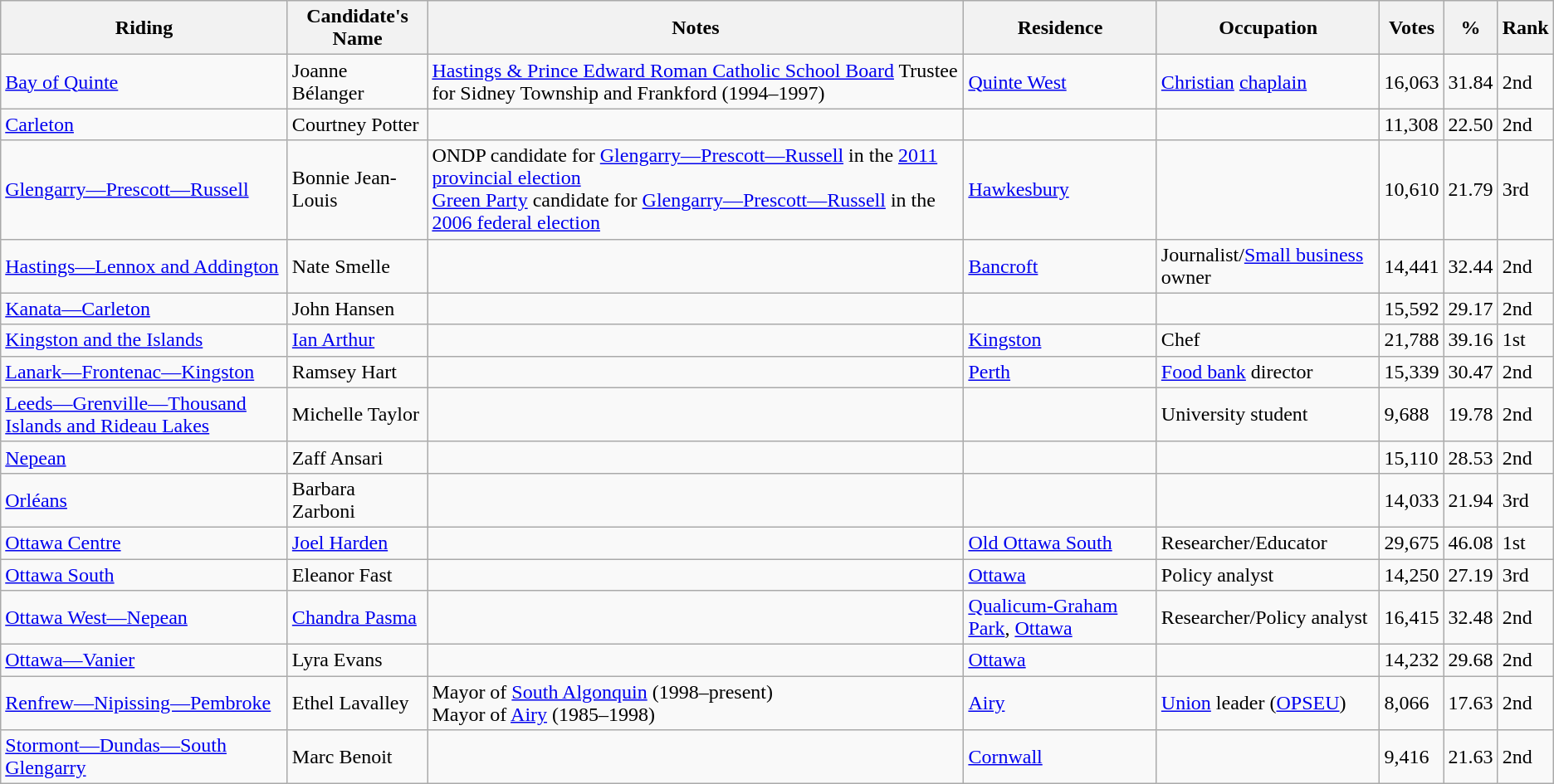<table class="wikitable sortable">
<tr>
<th>Riding<br></th>
<th>Candidate's Name</th>
<th>Notes</th>
<th>Residence</th>
<th>Occupation</th>
<th>Votes</th>
<th>%</th>
<th>Rank</th>
</tr>
<tr>
<td><a href='#'>Bay of Quinte</a></td>
<td>Joanne Bélanger</td>
<td><a href='#'>Hastings & Prince Edward Roman Catholic School Board</a> Trustee for Sidney Township and Frankford (1994–1997)</td>
<td><a href='#'>Quinte West</a></td>
<td><a href='#'>Christian</a> <a href='#'>chaplain</a></td>
<td>16,063</td>
<td>31.84</td>
<td>2nd</td>
</tr>
<tr>
<td><a href='#'>Carleton</a></td>
<td>Courtney Potter</td>
<td></td>
<td></td>
<td></td>
<td>11,308</td>
<td>22.50</td>
<td>2nd</td>
</tr>
<tr>
<td><a href='#'>Glengarry—Prescott—Russell</a></td>
<td>Bonnie Jean-Louis</td>
<td>ONDP candidate for <a href='#'>Glengarry—Prescott—Russell</a> in the <a href='#'>2011 provincial election</a> <br> <a href='#'>Green Party</a> candidate for <a href='#'>Glengarry—Prescott—Russell</a> in the <a href='#'>2006 federal election</a></td>
<td><a href='#'>Hawkesbury</a></td>
<td></td>
<td>10,610</td>
<td>21.79</td>
<td>3rd</td>
</tr>
<tr>
<td><a href='#'>Hastings—Lennox and Addington</a></td>
<td>Nate Smelle</td>
<td></td>
<td><a href='#'>Bancroft</a></td>
<td>Journalist/<a href='#'>Small business</a> owner</td>
<td>14,441</td>
<td>32.44</td>
<td>2nd</td>
</tr>
<tr>
<td><a href='#'>Kanata—Carleton</a></td>
<td>John Hansen</td>
<td></td>
<td></td>
<td></td>
<td>15,592</td>
<td>29.17</td>
<td>2nd</td>
</tr>
<tr>
<td><a href='#'>Kingston and the Islands</a></td>
<td><a href='#'>Ian Arthur</a></td>
<td></td>
<td><a href='#'>Kingston</a></td>
<td>Chef</td>
<td>21,788</td>
<td>39.16</td>
<td>1st</td>
</tr>
<tr>
<td><a href='#'>Lanark—Frontenac—Kingston</a></td>
<td>Ramsey Hart</td>
<td></td>
<td><a href='#'>Perth</a></td>
<td><a href='#'>Food bank</a> director</td>
<td>15,339</td>
<td>30.47</td>
<td>2nd</td>
</tr>
<tr>
<td><a href='#'>Leeds—Grenville—Thousand Islands and Rideau Lakes</a></td>
<td>Michelle Taylor</td>
<td></td>
<td></td>
<td>University student</td>
<td>9,688</td>
<td>19.78</td>
<td>2nd</td>
</tr>
<tr>
<td><a href='#'>Nepean</a></td>
<td>Zaff Ansari</td>
<td></td>
<td></td>
<td></td>
<td>15,110</td>
<td>28.53</td>
<td>2nd</td>
</tr>
<tr>
<td><a href='#'>Orléans</a></td>
<td>Barbara Zarboni</td>
<td></td>
<td></td>
<td></td>
<td>14,033</td>
<td>21.94</td>
<td>3rd</td>
</tr>
<tr>
<td><a href='#'>Ottawa Centre</a></td>
<td><a href='#'>Joel Harden</a></td>
<td></td>
<td><a href='#'>Old Ottawa South</a></td>
<td>Researcher/Educator</td>
<td>29,675</td>
<td>46.08</td>
<td>1st</td>
</tr>
<tr>
<td><a href='#'>Ottawa South</a></td>
<td>Eleanor Fast</td>
<td></td>
<td><a href='#'>Ottawa</a></td>
<td>Policy analyst</td>
<td>14,250</td>
<td>27.19</td>
<td>3rd</td>
</tr>
<tr>
<td><a href='#'>Ottawa West—Nepean</a></td>
<td><a href='#'>Chandra Pasma</a></td>
<td></td>
<td><a href='#'>Qualicum-Graham Park</a>, <a href='#'>Ottawa</a></td>
<td>Researcher/Policy analyst</td>
<td>16,415</td>
<td>32.48</td>
<td>2nd</td>
</tr>
<tr>
<td><a href='#'>Ottawa—Vanier</a></td>
<td>Lyra Evans</td>
<td></td>
<td><a href='#'>Ottawa</a></td>
<td></td>
<td>14,232</td>
<td>29.68</td>
<td>2nd</td>
</tr>
<tr>
<td><a href='#'>Renfrew—Nipissing—Pembroke</a></td>
<td>Ethel Lavalley</td>
<td>Mayor of <a href='#'>South Algonquin</a> (1998–present) <br> Mayor of <a href='#'>Airy</a> (1985–1998)</td>
<td><a href='#'>Airy</a></td>
<td><a href='#'>Union</a> leader (<a href='#'>OPSEU</a>)</td>
<td>8,066</td>
<td>17.63</td>
<td>2nd</td>
</tr>
<tr>
<td><a href='#'>Stormont—Dundas—South Glengarry</a></td>
<td>Marc Benoit</td>
<td></td>
<td><a href='#'>Cornwall</a></td>
<td></td>
<td>9,416</td>
<td>21.63</td>
<td>2nd</td>
</tr>
</table>
